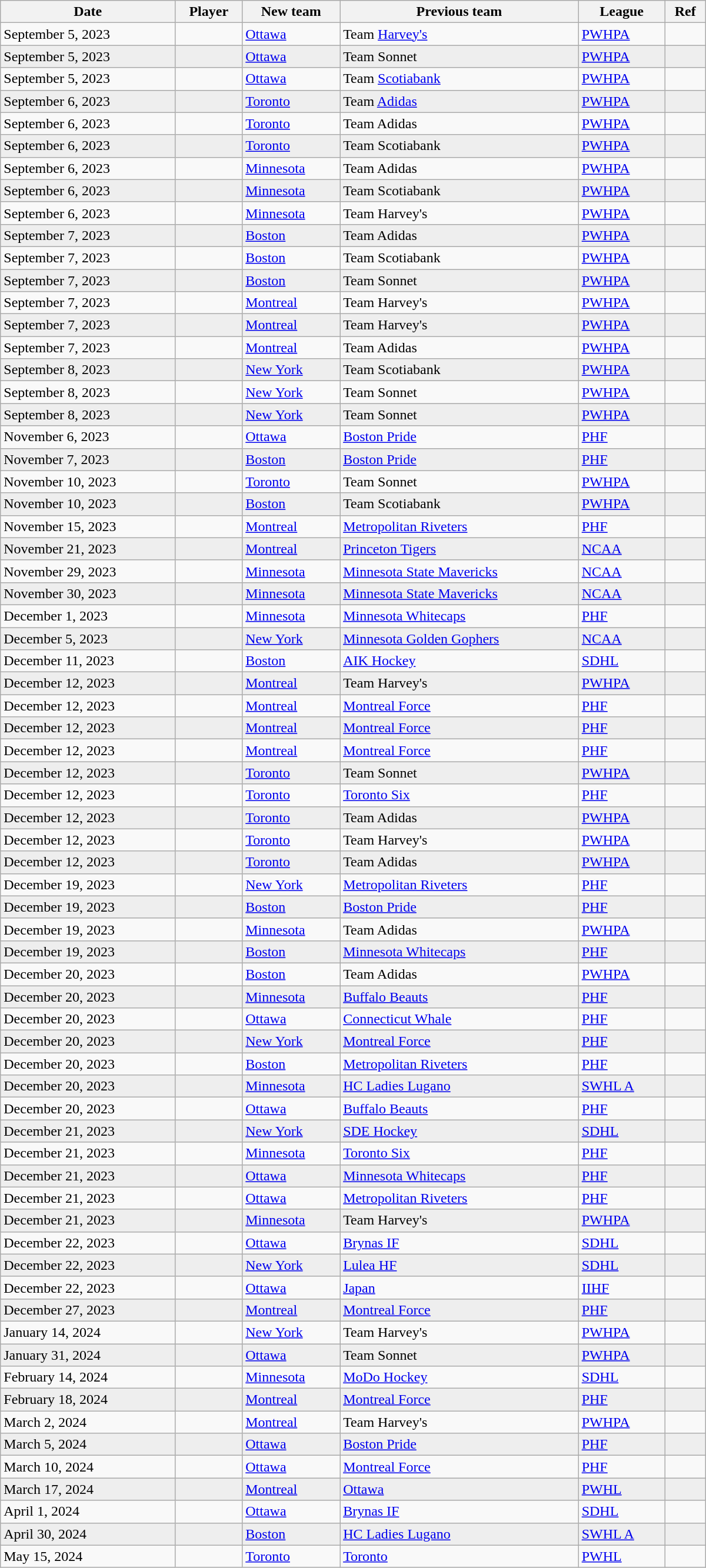<table class="wikitable sortable" style="border:1px solid #999999; width:800px;">
<tr>
<th>Date</th>
<th>Player</th>
<th>New team</th>
<th>Previous team</th>
<th>League</th>
<th>Ref</th>
</tr>
<tr>
<td>September 5, 2023</td>
<td></td>
<td><a href='#'>Ottawa</a></td>
<td>Team <a href='#'>Harvey's</a></td>
<td><a href='#'>PWHPA</a></td>
<td></td>
</tr>
<tr bgcolor="eeeeee">
<td>September 5, 2023</td>
<td></td>
<td><a href='#'>Ottawa</a></td>
<td>Team Sonnet</td>
<td><a href='#'>PWHPA</a></td>
<td></td>
</tr>
<tr>
<td>September 5, 2023</td>
<td></td>
<td><a href='#'>Ottawa</a></td>
<td>Team <a href='#'>Scotiabank</a></td>
<td><a href='#'>PWHPA</a></td>
<td></td>
</tr>
<tr bgcolor="eeeeee">
<td>September 6, 2023</td>
<td></td>
<td><a href='#'>Toronto</a></td>
<td>Team <a href='#'>Adidas</a></td>
<td><a href='#'>PWHPA</a></td>
<td></td>
</tr>
<tr>
<td>September 6, 2023</td>
<td></td>
<td><a href='#'>Toronto</a></td>
<td>Team Adidas</td>
<td><a href='#'>PWHPA</a></td>
<td></td>
</tr>
<tr bgcolor="eeeeee">
<td>September 6, 2023</td>
<td></td>
<td><a href='#'>Toronto</a></td>
<td>Team Scotiabank</td>
<td><a href='#'>PWHPA</a></td>
<td></td>
</tr>
<tr>
<td>September 6, 2023</td>
<td></td>
<td><a href='#'>Minnesota</a></td>
<td>Team Adidas</td>
<td><a href='#'>PWHPA</a></td>
<td></td>
</tr>
<tr bgcolor="eeeeee">
<td>September 6, 2023</td>
<td></td>
<td><a href='#'>Minnesota</a></td>
<td>Team Scotiabank</td>
<td><a href='#'>PWHPA</a></td>
<td></td>
</tr>
<tr>
<td>September 6, 2023</td>
<td></td>
<td><a href='#'>Minnesota</a></td>
<td>Team Harvey's</td>
<td><a href='#'>PWHPA</a></td>
<td></td>
</tr>
<tr bgcolor="eeeeee">
<td>September 7, 2023</td>
<td></td>
<td><a href='#'>Boston</a></td>
<td>Team Adidas</td>
<td><a href='#'>PWHPA</a></td>
<td></td>
</tr>
<tr>
<td>September 7, 2023</td>
<td></td>
<td><a href='#'>Boston</a></td>
<td>Team Scotiabank</td>
<td><a href='#'>PWHPA</a></td>
<td></td>
</tr>
<tr bgcolor="eeeeee">
<td>September 7, 2023</td>
<td></td>
<td><a href='#'>Boston</a></td>
<td>Team Sonnet</td>
<td><a href='#'>PWHPA</a></td>
<td></td>
</tr>
<tr>
<td>September 7, 2023</td>
<td></td>
<td><a href='#'>Montreal</a></td>
<td>Team Harvey's</td>
<td><a href='#'>PWHPA</a></td>
<td></td>
</tr>
<tr bgcolor="eeeeee">
<td>September 7, 2023</td>
<td></td>
<td><a href='#'>Montreal</a></td>
<td>Team Harvey's</td>
<td><a href='#'>PWHPA</a></td>
<td></td>
</tr>
<tr>
<td>September 7, 2023</td>
<td></td>
<td><a href='#'>Montreal</a></td>
<td>Team Adidas</td>
<td><a href='#'>PWHPA</a></td>
<td></td>
</tr>
<tr bgcolor="eeeeee">
<td>September 8, 2023</td>
<td></td>
<td><a href='#'>New York</a></td>
<td>Team Scotiabank</td>
<td><a href='#'>PWHPA</a></td>
<td></td>
</tr>
<tr>
<td>September 8, 2023</td>
<td></td>
<td><a href='#'>New York</a></td>
<td>Team Sonnet</td>
<td><a href='#'>PWHPA</a></td>
<td></td>
</tr>
<tr bgcolor="eeeeee">
<td>September 8, 2023</td>
<td></td>
<td><a href='#'>New York</a></td>
<td>Team Sonnet</td>
<td><a href='#'>PWHPA</a></td>
<td></td>
</tr>
<tr>
<td>November 6, 2023</td>
<td></td>
<td><a href='#'>Ottawa</a></td>
<td><a href='#'>Boston Pride</a></td>
<td><a href='#'>PHF</a></td>
<td></td>
</tr>
<tr bgcolor="eeeeee">
<td>November 7, 2023</td>
<td></td>
<td><a href='#'>Boston</a></td>
<td><a href='#'>Boston Pride</a></td>
<td><a href='#'>PHF</a></td>
<td></td>
</tr>
<tr>
<td>November 10, 2023</td>
<td></td>
<td><a href='#'>Toronto</a></td>
<td>Team Sonnet</td>
<td><a href='#'>PWHPA</a></td>
<td></td>
</tr>
<tr bgcolor="eeeeee">
<td>November 10, 2023</td>
<td></td>
<td><a href='#'>Boston</a></td>
<td>Team Scotiabank</td>
<td><a href='#'>PWHPA</a></td>
<td></td>
</tr>
<tr>
<td>November 15, 2023</td>
<td></td>
<td><a href='#'>Montreal</a></td>
<td><a href='#'>Metropolitan Riveters</a></td>
<td><a href='#'>PHF</a></td>
<td></td>
</tr>
<tr bgcolor="eeeeee">
<td>November 21, 2023</td>
<td></td>
<td><a href='#'>Montreal</a></td>
<td><a href='#'>Princeton Tigers</a></td>
<td><a href='#'>NCAA</a></td>
<td></td>
</tr>
<tr>
<td>November 29, 2023</td>
<td></td>
<td><a href='#'>Minnesota</a></td>
<td><a href='#'>Minnesota State Mavericks</a></td>
<td><a href='#'>NCAA</a></td>
<td></td>
</tr>
<tr bgcolor="eeeeee">
<td>November 30, 2023</td>
<td></td>
<td><a href='#'>Minnesota</a></td>
<td><a href='#'>Minnesota State Mavericks</a></td>
<td><a href='#'>NCAA</a></td>
<td></td>
</tr>
<tr>
<td>December 1, 2023</td>
<td></td>
<td><a href='#'>Minnesota</a></td>
<td><a href='#'>Minnesota Whitecaps</a></td>
<td><a href='#'>PHF</a></td>
<td></td>
</tr>
<tr bgcolor="eeeeee">
<td>December 5, 2023</td>
<td></td>
<td><a href='#'>New York</a></td>
<td><a href='#'>Minnesota Golden Gophers</a></td>
<td><a href='#'>NCAA</a></td>
<td></td>
</tr>
<tr>
<td>December 11, 2023</td>
<td></td>
<td><a href='#'>Boston</a></td>
<td><a href='#'>AIK Hockey</a></td>
<td><a href='#'>SDHL</a></td>
<td></td>
</tr>
<tr bgcolor="eeeeee">
<td>December 12, 2023</td>
<td></td>
<td><a href='#'>Montreal</a></td>
<td>Team Harvey's</td>
<td><a href='#'>PWHPA</a></td>
<td></td>
</tr>
<tr>
<td>December 12, 2023</td>
<td></td>
<td><a href='#'>Montreal</a></td>
<td><a href='#'>Montreal Force</a></td>
<td><a href='#'>PHF</a></td>
<td></td>
</tr>
<tr bgcolor="eeeeee">
<td>December 12, 2023</td>
<td></td>
<td><a href='#'>Montreal</a></td>
<td><a href='#'>Montreal Force</a></td>
<td><a href='#'>PHF</a></td>
<td></td>
</tr>
<tr>
<td>December 12, 2023</td>
<td></td>
<td><a href='#'>Montreal</a></td>
<td><a href='#'>Montreal Force</a></td>
<td><a href='#'>PHF</a></td>
<td></td>
</tr>
<tr bgcolor="eeeeee">
<td>December 12, 2023</td>
<td></td>
<td><a href='#'>Toronto</a></td>
<td>Team Sonnet</td>
<td><a href='#'>PWHPA</a></td>
<td></td>
</tr>
<tr>
<td>December 12, 2023</td>
<td></td>
<td><a href='#'>Toronto</a></td>
<td><a href='#'>Toronto Six</a></td>
<td><a href='#'>PHF</a></td>
<td></td>
</tr>
<tr bgcolor="eeeeee">
<td>December 12, 2023</td>
<td></td>
<td><a href='#'>Toronto</a></td>
<td>Team Adidas</td>
<td><a href='#'>PWHPA</a></td>
<td></td>
</tr>
<tr>
<td>December 12, 2023</td>
<td></td>
<td><a href='#'>Toronto</a></td>
<td>Team Harvey's</td>
<td><a href='#'>PWHPA</a></td>
<td></td>
</tr>
<tr bgcolor="eeeeee">
<td>December 12, 2023</td>
<td></td>
<td><a href='#'>Toronto</a></td>
<td>Team Adidas</td>
<td><a href='#'>PWHPA</a></td>
<td></td>
</tr>
<tr>
<td>December 19, 2023</td>
<td></td>
<td><a href='#'>New York</a></td>
<td><a href='#'>Metropolitan Riveters</a></td>
<td><a href='#'>PHF</a></td>
<td></td>
</tr>
<tr bgcolor="eeeeee">
<td>December 19, 2023</td>
<td></td>
<td><a href='#'>Boston</a></td>
<td><a href='#'>Boston Pride</a></td>
<td><a href='#'>PHF</a></td>
<td></td>
</tr>
<tr>
<td>December 19, 2023</td>
<td></td>
<td><a href='#'>Minnesota</a></td>
<td>Team Adidas</td>
<td><a href='#'>PWHPA</a></td>
<td></td>
</tr>
<tr bgcolor="eeeeee">
<td>December 19, 2023</td>
<td></td>
<td><a href='#'>Boston</a></td>
<td><a href='#'>Minnesota Whitecaps</a></td>
<td><a href='#'>PHF</a></td>
<td></td>
</tr>
<tr>
<td>December 20, 2023</td>
<td></td>
<td><a href='#'>Boston</a></td>
<td>Team Adidas</td>
<td><a href='#'>PWHPA</a></td>
<td></td>
</tr>
<tr bgcolor="eeeeee">
<td>December 20, 2023</td>
<td></td>
<td><a href='#'>Minnesota</a></td>
<td><a href='#'>Buffalo Beauts</a></td>
<td><a href='#'>PHF</a></td>
<td></td>
</tr>
<tr>
<td>December 20, 2023</td>
<td></td>
<td><a href='#'>Ottawa</a></td>
<td><a href='#'>Connecticut Whale</a></td>
<td><a href='#'>PHF</a></td>
<td></td>
</tr>
<tr bgcolor="eeeeee">
<td>December 20, 2023</td>
<td></td>
<td><a href='#'>New York</a></td>
<td><a href='#'>Montreal Force</a></td>
<td><a href='#'>PHF</a></td>
<td></td>
</tr>
<tr>
<td>December 20, 2023</td>
<td></td>
<td><a href='#'>Boston</a></td>
<td><a href='#'>Metropolitan Riveters</a></td>
<td><a href='#'>PHF</a></td>
<td></td>
</tr>
<tr bgcolor="eeeeee">
<td>December 20, 2023</td>
<td></td>
<td><a href='#'>Minnesota</a></td>
<td><a href='#'>HC Ladies Lugano</a></td>
<td><a href='#'>SWHL A</a></td>
<td></td>
</tr>
<tr>
<td>December 20, 2023</td>
<td></td>
<td><a href='#'>Ottawa</a></td>
<td><a href='#'>Buffalo Beauts</a></td>
<td><a href='#'>PHF</a></td>
<td></td>
</tr>
<tr bgcolor="eeeeee">
<td>December 21, 2023</td>
<td></td>
<td><a href='#'>New York</a></td>
<td><a href='#'>SDE Hockey</a></td>
<td><a href='#'>SDHL</a></td>
<td></td>
</tr>
<tr>
<td>December 21, 2023</td>
<td></td>
<td><a href='#'>Minnesota</a></td>
<td><a href='#'>Toronto Six</a></td>
<td><a href='#'>PHF</a></td>
<td></td>
</tr>
<tr bgcolor="eeeeee">
<td>December 21, 2023</td>
<td></td>
<td><a href='#'>Ottawa</a></td>
<td><a href='#'>Minnesota Whitecaps</a></td>
<td><a href='#'>PHF</a></td>
<td></td>
</tr>
<tr>
<td>December 21, 2023</td>
<td></td>
<td><a href='#'>Ottawa</a></td>
<td><a href='#'>Metropolitan Riveters</a></td>
<td><a href='#'>PHF</a></td>
<td></td>
</tr>
<tr bgcolor="eeeeee">
<td>December 21, 2023</td>
<td></td>
<td><a href='#'>Minnesota</a></td>
<td>Team Harvey's</td>
<td><a href='#'>PWHPA</a></td>
<td></td>
</tr>
<tr>
<td>December 22, 2023</td>
<td></td>
<td><a href='#'>Ottawa</a></td>
<td><a href='#'>Brynas IF</a></td>
<td><a href='#'>SDHL</a></td>
<td></td>
</tr>
<tr bgcolor="eeeeee">
<td>December 22, 2023</td>
<td></td>
<td><a href='#'>New York</a></td>
<td><a href='#'>Lulea HF</a></td>
<td><a href='#'>SDHL</a></td>
<td></td>
</tr>
<tr>
<td>December 22, 2023</td>
<td></td>
<td><a href='#'>Ottawa</a></td>
<td><a href='#'>Japan</a></td>
<td><a href='#'>IIHF</a></td>
<td></td>
</tr>
<tr bgcolor="eeeeee">
<td>December 27, 2023</td>
<td></td>
<td><a href='#'>Montreal</a></td>
<td><a href='#'>Montreal Force</a></td>
<td><a href='#'>PHF</a></td>
<td></td>
</tr>
<tr>
<td>January 14, 2024</td>
<td></td>
<td><a href='#'>New York</a></td>
<td>Team Harvey's</td>
<td><a href='#'>PWHPA</a></td>
<td></td>
</tr>
<tr bgcolor="eeeeee">
<td>January 31, 2024</td>
<td></td>
<td><a href='#'>Ottawa</a></td>
<td>Team Sonnet</td>
<td><a href='#'>PWHPA</a></td>
<td></td>
</tr>
<tr>
<td>February 14, 2024</td>
<td></td>
<td><a href='#'>Minnesota</a></td>
<td><a href='#'>MoDo Hockey</a></td>
<td><a href='#'>SDHL</a></td>
<td></td>
</tr>
<tr bgcolor="eeeeee">
<td>February 18, 2024</td>
<td></td>
<td><a href='#'>Montreal</a></td>
<td><a href='#'>Montreal Force</a></td>
<td><a href='#'>PHF</a></td>
<td></td>
</tr>
<tr>
<td>March 2, 2024</td>
<td></td>
<td><a href='#'>Montreal</a></td>
<td>Team Harvey's</td>
<td><a href='#'>PWHPA</a></td>
<td></td>
</tr>
<tr bgcolor="eeeeee">
<td>March 5, 2024</td>
<td></td>
<td><a href='#'>Ottawa</a></td>
<td><a href='#'>Boston Pride</a></td>
<td><a href='#'>PHF</a></td>
<td></td>
</tr>
<tr>
<td>March 10, 2024</td>
<td></td>
<td><a href='#'>Ottawa</a></td>
<td><a href='#'>Montreal Force</a></td>
<td><a href='#'>PHF</a></td>
<td></td>
</tr>
<tr bgcolor="eeeeee">
<td>March 17, 2024</td>
<td></td>
<td><a href='#'>Montreal</a></td>
<td><a href='#'>Ottawa</a></td>
<td><a href='#'>PWHL</a></td>
<td></td>
</tr>
<tr>
<td>April 1, 2024</td>
<td></td>
<td><a href='#'>Ottawa</a></td>
<td><a href='#'>Brynas IF</a></td>
<td><a href='#'>SDHL</a></td>
<td></td>
</tr>
<tr bgcolor="eeeeee">
<td>April 30, 2024</td>
<td></td>
<td><a href='#'>Boston</a></td>
<td><a href='#'>HC Ladies Lugano</a></td>
<td><a href='#'>SWHL A</a></td>
<td></td>
</tr>
<tr>
<td>May 15, 2024</td>
<td></td>
<td><a href='#'>Toronto</a></td>
<td><a href='#'>Toronto</a></td>
<td><a href='#'>PWHL</a></td>
<td></td>
</tr>
</table>
